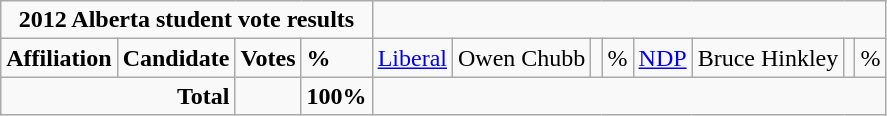<table class="wikitable">
<tr>
<td colspan="5" align=center><strong>2012 Alberta student vote results</strong></td>
</tr>
<tr>
<td colspan="2"><strong>Affiliation</strong></td>
<td><strong>Candidate</strong></td>
<td><strong>Votes</strong></td>
<td><strong>%</strong><br>

</td>
<td><a href='#'>Liberal</a></td>
<td>Owen Chubb</td>
<td></td>
<td>%<br></td>
<td><a href='#'>NDP</a></td>
<td>Bruce Hinkley</td>
<td></td>
<td>%<br></td>
</tr>
<tr>
<td colspan="3" align="right"><strong>Total</strong></td>
<td></td>
<td><strong>100%</strong></td>
</tr>
</table>
